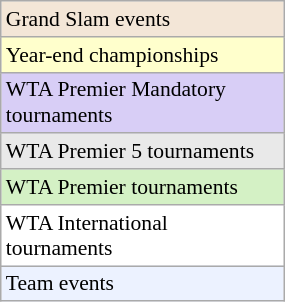<table class="wikitable"  style="font-size:90%; width:15%;">
<tr style="background:#f3e6d7;">
<td>Grand Slam events</td>
</tr>
<tr style="background:#ffc;">
<td>Year-end championships</td>
</tr>
<tr style="background:#d8cef6;">
<td>WTA Premier Mandatory tournaments</td>
</tr>
<tr style="background:#e9e9e9;">
<td>WTA Premier 5 tournaments</td>
</tr>
<tr style="background:#d4f1c5;">
<td>WTA Premier tournaments</td>
</tr>
<tr style="background:#fff;">
<td>WTA International tournaments</td>
</tr>
<tr style="background:#ecf2ff;">
<td>Team events</td>
</tr>
</table>
